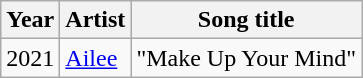<table class="wikitable">
<tr>
<th>Year</th>
<th>Artist</th>
<th>Song title</th>
</tr>
<tr>
<td>2021</td>
<td><a href='#'>Ailee</a></td>
<td>"Make Up Your Mind"</td>
</tr>
</table>
